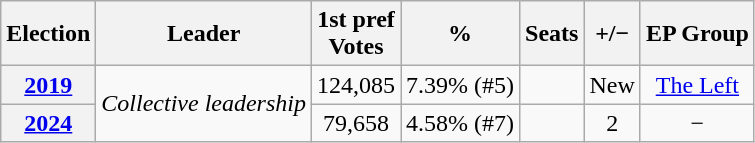<table class="wikitable" style="text-align:center;">
<tr>
<th>Election</th>
<th>Leader</th>
<th>1st pref<br>Votes</th>
<th>%</th>
<th>Seats</th>
<th>+/−</th>
<th>EP Group</th>
</tr>
<tr>
<th><a href='#'>2019</a></th>
<td rowspan="2"><em>Collective leadership</em></td>
<td>124,085</td>
<td>7.39% (#5)</td>
<td></td>
<td>New</td>
<td><a href='#'>The Left</a></td>
</tr>
<tr>
<th><a href='#'>2024</a></th>
<td>79,658</td>
<td>4.58% (#7)</td>
<td></td>
<td> 2</td>
<td>−</td>
</tr>
</table>
